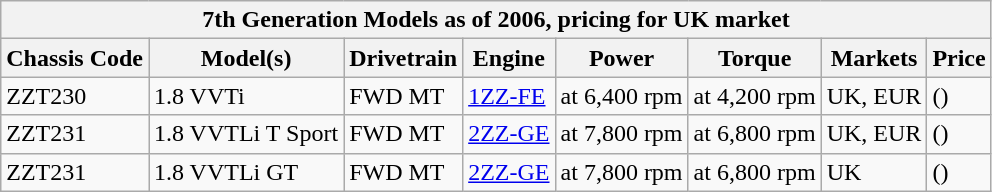<table class="wikitable">
<tr>
<th colspan="8">7th Generation Models as of 2006, pricing for UK market</th>
</tr>
<tr>
<th>Chassis Code</th>
<th>Model(s)</th>
<th>Drivetrain</th>
<th>Engine</th>
<th>Power</th>
<th>Torque</th>
<th>Markets</th>
<th>Price</th>
</tr>
<tr>
<td>ZZT230</td>
<td>1.8 VVTi</td>
<td>FWD MT</td>
<td><a href='#'>1ZZ-FE</a></td>
<td> at 6,400 rpm</td>
<td> at 4,200 rpm</td>
<td>UK, EUR</td>
<td> ()</td>
</tr>
<tr>
<td>ZZT231</td>
<td>1.8 VVTLi T Sport</td>
<td>FWD MT</td>
<td><a href='#'>2ZZ-GE</a></td>
<td> at 7,800 rpm</td>
<td> at 6,800 rpm</td>
<td>UK, EUR</td>
<td> ()</td>
</tr>
<tr>
<td>ZZT231</td>
<td>1.8 VVTLi GT</td>
<td>FWD MT</td>
<td><a href='#'>2ZZ-GE</a></td>
<td> at 7,800 rpm</td>
<td> at 6,800 rpm</td>
<td>UK</td>
<td> ()</td>
</tr>
</table>
